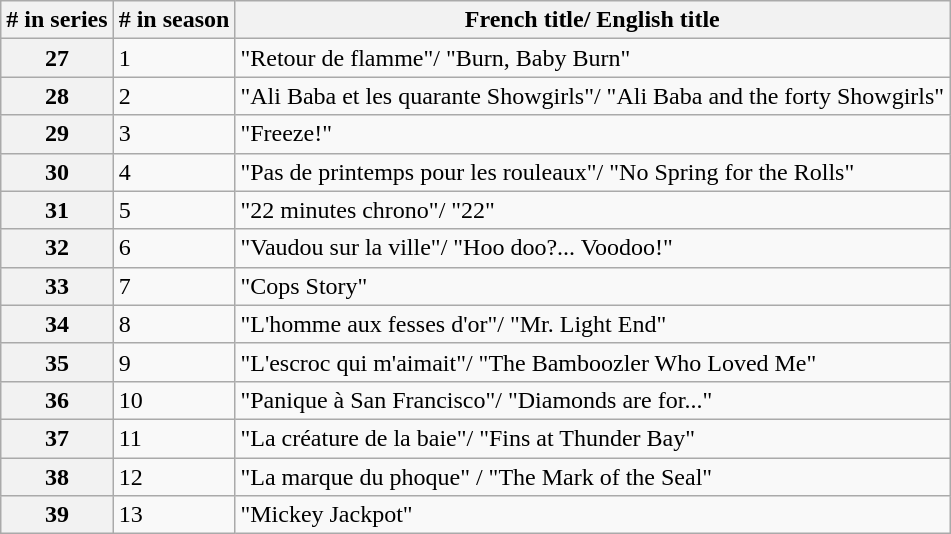<table class="wikitable">
<tr>
<th># in series</th>
<th># in season</th>
<th>French title/ English title</th>
</tr>
<tr>
<th>27</th>
<td>1</td>
<td>"Retour de flamme"/ "Burn, Baby Burn"</td>
</tr>
<tr>
<th>28</th>
<td>2</td>
<td>"Ali Baba et les quarante Showgirls"/ "Ali Baba and the forty Showgirls"</td>
</tr>
<tr>
<th>29</th>
<td>3</td>
<td>"Freeze!"</td>
</tr>
<tr>
<th>30</th>
<td>4</td>
<td>"Pas de printemps pour les rouleaux"/ "No Spring for the Rolls"</td>
</tr>
<tr>
<th>31</th>
<td>5</td>
<td>"22 minutes chrono"/ "22"</td>
</tr>
<tr>
<th>32</th>
<td>6</td>
<td>"Vaudou sur la ville"/ "Hoo doo?... Voodoo!"</td>
</tr>
<tr>
<th>33</th>
<td>7</td>
<td>"Cops Story"</td>
</tr>
<tr>
<th>34</th>
<td>8</td>
<td>"L'homme aux fesses d'or"/ "Mr. Light End"</td>
</tr>
<tr>
<th>35</th>
<td>9</td>
<td>"L'escroc qui m'aimait"/ "The Bamboozler Who Loved Me"</td>
</tr>
<tr>
<th>36</th>
<td>10</td>
<td>"Panique à San Francisco"/ "Diamonds are for..."</td>
</tr>
<tr>
<th>37</th>
<td>11</td>
<td>"La créature de la baie"/ "Fins at Thunder Bay"</td>
</tr>
<tr>
<th>38</th>
<td>12</td>
<td>"La marque du phoque" / "The Mark of the Seal"</td>
</tr>
<tr>
<th>39</th>
<td>13</td>
<td>"Mickey Jackpot"</td>
</tr>
</table>
